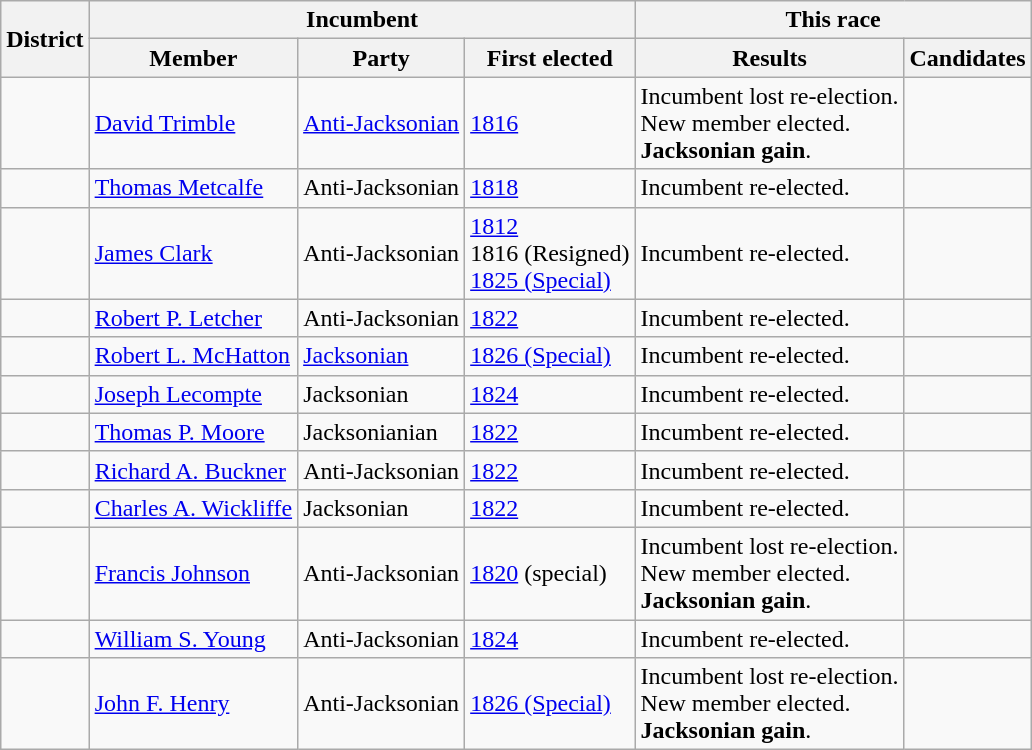<table class=wikitable>
<tr>
<th rowspan=2>District</th>
<th colspan=3>Incumbent</th>
<th colspan=2>This race</th>
</tr>
<tr>
<th>Member</th>
<th>Party</th>
<th>First elected</th>
<th>Results</th>
<th>Candidates</th>
</tr>
<tr>
<td></td>
<td><a href='#'>David Trimble</a></td>
<td><a href='#'>Anti-Jacksonian</a></td>
<td><a href='#'>1816</a></td>
<td>Incumbent lost re-election.<br>New member elected.<br><strong>Jacksonian gain</strong>.</td>
<td nowrap></td>
</tr>
<tr>
<td></td>
<td><a href='#'>Thomas Metcalfe</a></td>
<td>Anti-Jacksonian</td>
<td><a href='#'>1818</a></td>
<td>Incumbent re-elected.</td>
<td nowrap></td>
</tr>
<tr>
<td></td>
<td><a href='#'>James Clark</a></td>
<td>Anti-Jacksonian</td>
<td><a href='#'>1812</a><br>1816 (Resigned)<br><a href='#'>1825 (Special)</a></td>
<td>Incumbent re-elected.</td>
<td nowrap></td>
</tr>
<tr>
<td></td>
<td><a href='#'>Robert P. Letcher</a></td>
<td>Anti-Jacksonian</td>
<td><a href='#'>1822</a></td>
<td>Incumbent re-elected.</td>
<td nowrap></td>
</tr>
<tr>
<td></td>
<td><a href='#'>Robert L. McHatton</a></td>
<td><a href='#'>Jacksonian</a></td>
<td><a href='#'>1826 (Special)</a></td>
<td>Incumbent re-elected.</td>
<td nowrap></td>
</tr>
<tr>
<td></td>
<td><a href='#'>Joseph Lecompte</a></td>
<td>Jacksonian</td>
<td><a href='#'>1824</a></td>
<td>Incumbent re-elected.</td>
<td nowrap></td>
</tr>
<tr>
<td></td>
<td><a href='#'>Thomas P. Moore</a></td>
<td>Jacksonianian</td>
<td><a href='#'>1822</a></td>
<td>Incumbent re-elected.</td>
<td nowrap></td>
</tr>
<tr>
<td></td>
<td><a href='#'>Richard A. Buckner</a></td>
<td>Anti-Jacksonian</td>
<td><a href='#'>1822</a></td>
<td>Incumbent re-elected.</td>
<td nowrap></td>
</tr>
<tr>
<td></td>
<td><a href='#'>Charles A. Wickliffe</a></td>
<td>Jacksonian</td>
<td><a href='#'>1822</a></td>
<td>Incumbent re-elected.</td>
<td nowrap></td>
</tr>
<tr>
<td></td>
<td><a href='#'>Francis Johnson</a></td>
<td>Anti-Jacksonian</td>
<td><a href='#'>1820</a> (special)</td>
<td>Incumbent lost re-election.<br>New member elected.<br><strong>Jacksonian gain</strong>.</td>
<td nowrap></td>
</tr>
<tr>
<td></td>
<td><a href='#'>William S. Young</a></td>
<td>Anti-Jacksonian</td>
<td><a href='#'>1824</a></td>
<td>Incumbent re-elected.</td>
<td nowrap></td>
</tr>
<tr>
<td></td>
<td><a href='#'>John F. Henry</a></td>
<td>Anti-Jacksonian</td>
<td><a href='#'>1826 (Special)</a></td>
<td>Incumbent lost re-election.<br>New member elected.<br><strong>Jacksonian gain</strong>.</td>
<td nowrap></td>
</tr>
</table>
